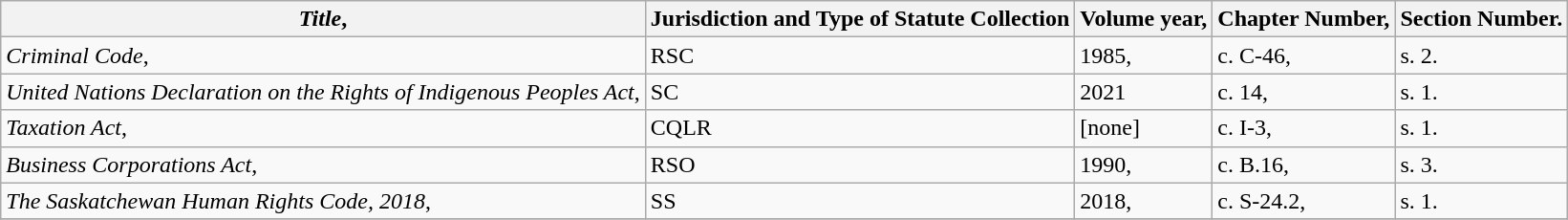<table class="wikitable">
<tr>
<th><em>Title</em>,</th>
<th>Jurisdiction and Type of Statute Collection</th>
<th>Volume year,</th>
<th>Chapter Number,</th>
<th>Section Number.</th>
</tr>
<tr>
<td><em>Criminal Code</em>,</td>
<td>RSC</td>
<td>1985,</td>
<td>c. C-46,</td>
<td>s. 2.</td>
</tr>
<tr>
<td><em>United Nations Declaration on the Rights of Indigenous Peoples Act</em>,</td>
<td>SC</td>
<td>2021</td>
<td>c. 14,</td>
<td>s. 1.</td>
</tr>
<tr>
<td><em>Taxation Act</em>,</td>
<td>CQLR</td>
<td>[none]</td>
<td>c. I-3,</td>
<td>s. 1.</td>
</tr>
<tr>
<td><em>Business Corporations Act</em>,</td>
<td>RSO</td>
<td>1990,</td>
<td>c. B.16,</td>
<td>s. 3.</td>
</tr>
<tr>
<td><em>The Saskatchewan Human Rights Code, 2018</em>,</td>
<td>SS</td>
<td>2018,</td>
<td>c. S-24.2,</td>
<td>s. 1.</td>
</tr>
<tr>
</tr>
</table>
